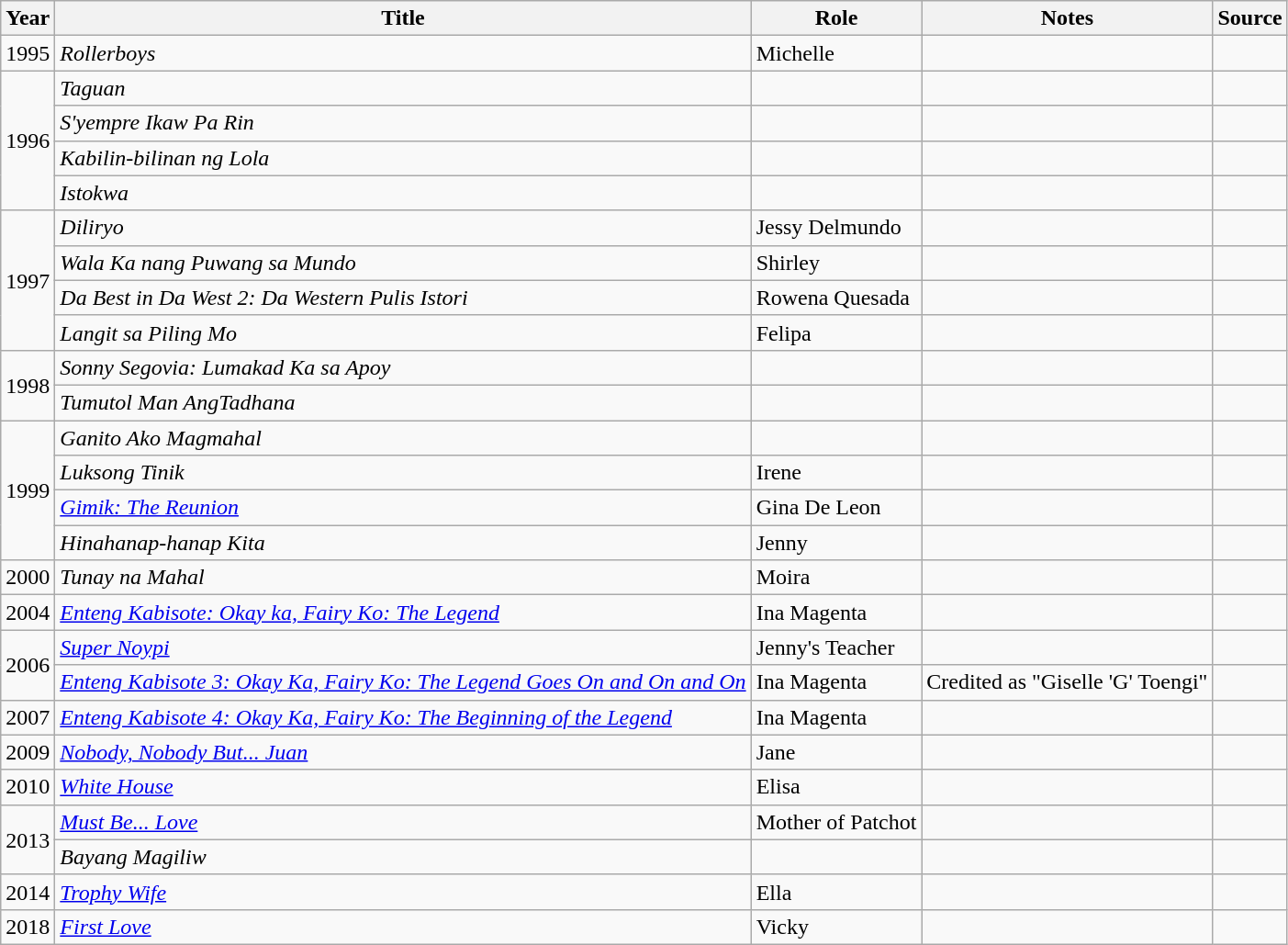<table class="wikitable sortable" >
<tr>
<th>Year</th>
<th>Title</th>
<th>Role</th>
<th class="unsortable">Notes </th>
<th class="unsortable">Source </th>
</tr>
<tr>
<td>1995</td>
<td><em>Rollerboys</em></td>
<td>Michelle</td>
<td></td>
<td></td>
</tr>
<tr>
<td rowspan="4">1996</td>
<td><em>Taguan</em></td>
<td></td>
<td></td>
<td></td>
</tr>
<tr>
<td><em>S'yempre Ikaw Pa Rin</em></td>
<td></td>
<td></td>
<td></td>
</tr>
<tr>
<td><em>Kabilin-bilinan ng Lola</em></td>
<td></td>
<td></td>
<td></td>
</tr>
<tr>
<td><em>Istokwa</em></td>
<td></td>
<td></td>
<td></td>
</tr>
<tr>
<td rowspan="4">1997</td>
<td><em>Diliryo</em></td>
<td>Jessy Delmundo</td>
<td></td>
<td></td>
</tr>
<tr>
<td><em>Wala Ka nang Puwang sa Mundo</em></td>
<td>Shirley</td>
<td></td>
<td></td>
</tr>
<tr>
<td><em>Da Best in Da West 2: Da Western Pulis Istori</em></td>
<td>Rowena Quesada</td>
<td></td>
<td></td>
</tr>
<tr>
<td><em>Langit sa Piling Mo</em></td>
<td>Felipa</td>
<td></td>
<td></td>
</tr>
<tr>
<td rowspan="2">1998</td>
<td><em>Sonny Segovia: Lumakad Ka sa Apoy</em></td>
<td></td>
<td></td>
<td></td>
</tr>
<tr>
<td><em>Tumutol Man AngTadhana</em></td>
<td></td>
<td></td>
<td></td>
</tr>
<tr>
<td rowspan="4">1999</td>
<td><em>Ganito Ako Magmahal</em></td>
<td></td>
<td></td>
<td></td>
</tr>
<tr>
<td><em>Luksong Tinik</em></td>
<td>Irene</td>
<td></td>
<td></td>
</tr>
<tr>
<td><em><a href='#'>Gimik: The Reunion</a></em></td>
<td>Gina De Leon</td>
<td></td>
<td></td>
</tr>
<tr>
<td><em>Hinahanap-hanap Kita</em></td>
<td>Jenny</td>
<td></td>
<td></td>
</tr>
<tr>
<td>2000</td>
<td><em>Tunay na Mahal</em></td>
<td>Moira</td>
<td></td>
<td></td>
</tr>
<tr>
<td>2004</td>
<td><em><a href='#'>Enteng Kabisote: Okay ka, Fairy Ko: The Legend</a></em></td>
<td>Ina Magenta</td>
<td></td>
<td></td>
</tr>
<tr>
<td rowspan="2">2006</td>
<td><em><a href='#'>Super Noypi</a></em></td>
<td>Jenny's Teacher</td>
<td></td>
<td></td>
</tr>
<tr>
<td><em><a href='#'>Enteng Kabisote 3: Okay Ka, Fairy Ko: The Legend Goes On and On and On</a></em></td>
<td>Ina Magenta</td>
<td>Credited as "Giselle 'G' Toengi"</td>
<td></td>
</tr>
<tr>
<td>2007</td>
<td><em><a href='#'>Enteng Kabisote 4: Okay Ka, Fairy Ko: The Beginning of the Legend</a></em></td>
<td>Ina Magenta</td>
<td></td>
<td></td>
</tr>
<tr>
<td>2009</td>
<td><em><a href='#'>Nobody, Nobody But... Juan</a></em></td>
<td>Jane</td>
<td></td>
<td></td>
</tr>
<tr>
<td>2010</td>
<td><em><a href='#'>White House</a></em></td>
<td>Elisa</td>
<td></td>
<td></td>
</tr>
<tr>
<td rowspan="2">2013</td>
<td><em><a href='#'>Must Be... Love</a></em></td>
<td>Mother of Patchot</td>
<td></td>
<td></td>
</tr>
<tr>
<td><em>Bayang Magiliw</em></td>
<td></td>
<td></td>
<td></td>
</tr>
<tr>
<td>2014</td>
<td><em><a href='#'>Trophy Wife</a></em></td>
<td>Ella</td>
<td></td>
<td></td>
</tr>
<tr>
<td>2018</td>
<td><em><a href='#'>First Love</a></em></td>
<td>Vicky</td>
<td></td>
<td></td>
</tr>
</table>
